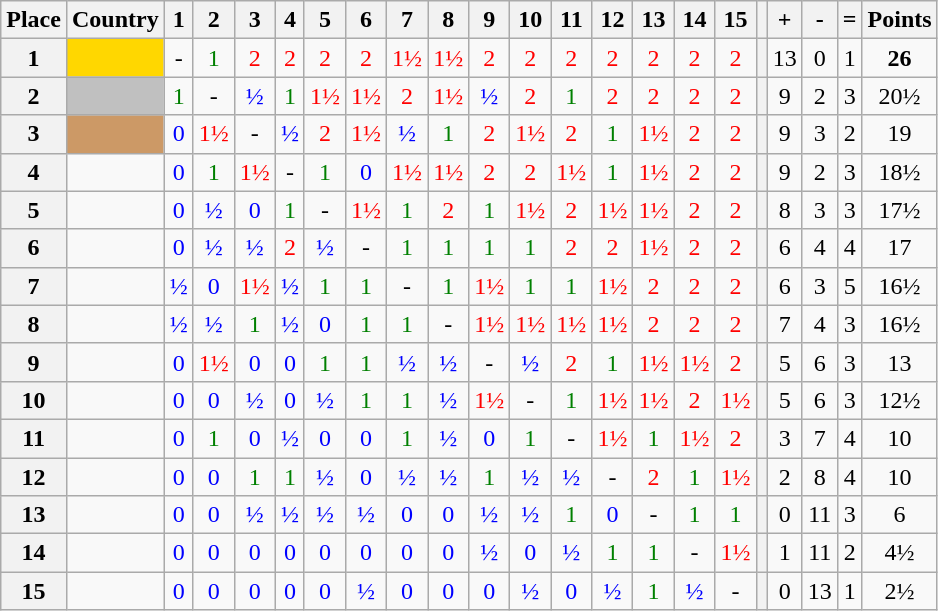<table class="wikitable" style="text-align:center">
<tr>
<th>Place</th>
<th>Country</th>
<th>1</th>
<th>2</th>
<th>3</th>
<th>4</th>
<th>5</th>
<th>6</th>
<th>7</th>
<th>8</th>
<th>9</th>
<th>10</th>
<th>11</th>
<th>12</th>
<th>13</th>
<th>14</th>
<th>15</th>
<th></th>
<th>+</th>
<th>-</th>
<th>=</th>
<th>Points</th>
</tr>
<tr>
<th>1</th>
<td align=left bgcolor="gold"></td>
<td>-</td>
<td style="color: green;">1</td>
<td style="color: red;">2</td>
<td style="color: red;">2</td>
<td style="color: red;">2</td>
<td style="color: red;">2</td>
<td style="color: red;">1½</td>
<td style="color: red;">1½</td>
<td style="color: red;">2</td>
<td style="color: red;">2</td>
<td style="color: red;">2</td>
<td style="color: red;">2</td>
<td style="color: red;">2</td>
<td style="color: red;">2</td>
<td style="color: red;">2</td>
<th></th>
<td>13</td>
<td>0</td>
<td>1</td>
<td align=center><strong>26</strong></td>
</tr>
<tr>
<th>2</th>
<td align=left bgcolor="silver"></td>
<td style="color: green">1</td>
<td>-</td>
<td style="color: blue">½</td>
<td style="color: green">1</td>
<td style="color: red">1½</td>
<td style="color: red">1½</td>
<td style="color: red">2</td>
<td style="color: red">1½</td>
<td style="color: blue">½</td>
<td style="color: red">2</td>
<td style="color: green">1</td>
<td style="color: red">2</td>
<td style="color: red">2</td>
<td style="color: red">2</td>
<td style="color: red">2</td>
<th></th>
<td>9</td>
<td>2</td>
<td>3</td>
<td align=center>20½</td>
</tr>
<tr>
<th>3</th>
<td align=left bgcolor="CC9966"></td>
<td style="color: blue">0</td>
<td style="color: red">1½</td>
<td>-</td>
<td style="color: blue">½</td>
<td style="color: red">2</td>
<td style="color: red">1½</td>
<td style="color: blue">½</td>
<td style="color: green">1</td>
<td style="color: red">2</td>
<td style="color: red">1½</td>
<td style="color: red">2</td>
<td style="color: green">1</td>
<td style="color: red">1½</td>
<td style="color: red">2</td>
<td style="color: red">2</td>
<th></th>
<td>9</td>
<td>3</td>
<td>2</td>
<td align=center>19</td>
</tr>
<tr>
<th>4</th>
<td align=left></td>
<td style="color: blue;">0</td>
<td style="color: green">1</td>
<td style="color: red;">1½</td>
<td>-</td>
<td style="color: green;">1</td>
<td style="color: blue">0</td>
<td style="color: red;">1½</td>
<td style="color: red;">1½</td>
<td style="color: red">2</td>
<td style="color: red;">2</td>
<td style="color: red;">1½</td>
<td style="color: green">1</td>
<td style="color: red;">1½</td>
<td style="color: red;">2</td>
<td style="color: red">2</td>
<th></th>
<td>9</td>
<td>2</td>
<td>3</td>
<td align=center>18½</td>
</tr>
<tr>
<th>5</th>
<td align=left></td>
<td style="color: blue;">0</td>
<td style="color: blue;">½</td>
<td style="color: blue;">0</td>
<td style="color: green;">1</td>
<td>-</td>
<td style="color: red;">1½</td>
<td style="color: green;">1</td>
<td style="color: red;">2</td>
<td style="color: green;">1</td>
<td style="color: red;">1½</td>
<td style="color: red;">2</td>
<td style="color: red;">1½</td>
<td style="color: red;">1½</td>
<td style="color: red;">2</td>
<td style="color: red;">2</td>
<th></th>
<td>8</td>
<td>3</td>
<td>3</td>
<td align=center>17½</td>
</tr>
<tr>
<th>6</th>
<td align=left></td>
<td style="color: blue;">0</td>
<td style="color: blue;">½</td>
<td style="color: blue;">½</td>
<td style="color: red">2</td>
<td style="color: blue;">½</td>
<td>-</td>
<td style="color: green">1</td>
<td style="color: green;">1</td>
<td style="color: green;">1</td>
<td style="color: green;">1</td>
<td style="color: red;">2</td>
<td style="color: red;">2</td>
<td style="color: red;">1½</td>
<td style="color: red;">2</td>
<td style="color: red;">2</td>
<th></th>
<td>6</td>
<td>4</td>
<td>4</td>
<td align=center>17</td>
</tr>
<tr>
<th>7</th>
<td align=left></td>
<td style="color: blue">½</td>
<td style="color: blue;">0</td>
<td style="color: red;">1½</td>
<td style="color: blue;">½</td>
<td style="color: green;">1</td>
<td style="color: green">1</td>
<td>-</td>
<td style="color: green;">1</td>
<td style="color: red;">1½</td>
<td style="color: green;">1</td>
<td style="color: green;">1</td>
<td style="color: red;">1½</td>
<td style="color: red;">2</td>
<td style="color: red;">2</td>
<td style="color: red;">2</td>
<th></th>
<td>6</td>
<td>3</td>
<td>5</td>
<td align=center>16½</td>
</tr>
<tr>
<th>8</th>
<td align=left></td>
<td style="color: blue;">½</td>
<td style="color: blue;">½</td>
<td style="color: green;">1</td>
<td style="color: blue;">½</td>
<td style="color: blue;">0</td>
<td style="color: green;">1</td>
<td style="color: green;">1</td>
<td>-</td>
<td style="color: red">1½</td>
<td style="color: red;">1½</td>
<td style="color: red;">1½</td>
<td style="color: red;">1½</td>
<td style="color: red">2</td>
<td style="color: red;">2</td>
<td style="color: red;">2</td>
<th></th>
<td>7</td>
<td>4</td>
<td>3</td>
<td align=center>16½</td>
</tr>
<tr>
<th>9</th>
<td align=left></td>
<td style="color: blue;">0</td>
<td style="color: red;">1½</td>
<td style="color: blue;">0</td>
<td style="color: blue">0</td>
<td style="color: green;">1</td>
<td style="color: green;">1</td>
<td style="color: blue;">½</td>
<td style="color: blue">½</td>
<td>-</td>
<td style="color: blue;">½</td>
<td style="color: red;">2</td>
<td style="color: green;">1</td>
<td style="color: red;">1½</td>
<td style="color: red;">1½</td>
<td style="color: red">2</td>
<th></th>
<td>5</td>
<td>6</td>
<td>3</td>
<td align=center>13</td>
</tr>
<tr>
<th>10</th>
<td align=left></td>
<td style="color: blue;">0</td>
<td style="color: blue">0</td>
<td style="color: blue">½</td>
<td style="color: blue;">0</td>
<td style="color: blue;">½</td>
<td style="color: green;">1</td>
<td style="color: green;">1</td>
<td style="color: blue;">½</td>
<td style="color: red;">1½</td>
<td>-</td>
<td style="color: green;">1</td>
<td style="color: red;">1½</td>
<td style="color: red">1½</td>
<td style="color: red;">2</td>
<td style="color: red;">1½</td>
<th></th>
<td>5</td>
<td>6</td>
<td>3</td>
<td align=center>12½</td>
</tr>
<tr>
<th>11</th>
<td align=left></td>
<td style="color: blue;">0</td>
<td style="color: green;">1</td>
<td style="color: blue;">0</td>
<td style="color: blue;">½</td>
<td style="color: blue;">0</td>
<td style="color: blue;">0</td>
<td style="color: green;">1</td>
<td style="color: blue;">½</td>
<td style="color: blue;">0</td>
<td style="color: green;">1</td>
<td>-</td>
<td style="color: red;">1½</td>
<td style="color: green;">1</td>
<td style="color: red;">1½</td>
<td style="color: red;">2</td>
<th></th>
<td>3</td>
<td>7</td>
<td>4</td>
<td align=center>10</td>
</tr>
<tr>
<th>12</th>
<td align=left></td>
<td style="color: blue;">0</td>
<td style="color: blue;">0</td>
<td style="color: green;">1</td>
<td style="color: green">1</td>
<td style="color: blue;">½</td>
<td style="color: blue;">0</td>
<td style="color: blue;">½</td>
<td style="color: blue;">½</td>
<td style="color: green;">1</td>
<td style="color: blue;">½</td>
<td style="color: blue;">½</td>
<td>-</td>
<td style="color: red;">2</td>
<td style="color: green">1</td>
<td style="color: red;">1½</td>
<th></th>
<td>2</td>
<td>8</td>
<td>4</td>
<td align=center>10</td>
</tr>
<tr>
<th>13</th>
<td align=left></td>
<td style="color: blue;">0</td>
<td style="color: blue;">0</td>
<td style="color: blue;">½</td>
<td style="color: blue;">½</td>
<td style="color: blue;">½</td>
<td style="color: blue;">½</td>
<td style="color: blue;">0</td>
<td style="color: blue">0</td>
<td style="color: blue;">½</td>
<td style="color: blue">½</td>
<td style="color: green;">1</td>
<td style="color: blue;">0</td>
<td>-</td>
<td style="color: green;">1</td>
<td style="color: green;">1</td>
<th></th>
<td>0</td>
<td>11</td>
<td>3</td>
<td align=center>6</td>
</tr>
<tr>
<th>14</th>
<td align=left></td>
<td style="color: blue;">0</td>
<td style="color: blue;">0</td>
<td style="color: blue">0</td>
<td style="color: blue;">0</td>
<td style="color: blue;">0</td>
<td style="color: blue;">0</td>
<td style="color: blue;">0</td>
<td style="color: blue;">0</td>
<td style="color: blue;">½</td>
<td style="color: blue;">0</td>
<td style="color: blue;">½</td>
<td style="color: green">1</td>
<td style="color: green;">1</td>
<td>-</td>
<td style="color: red;">1½</td>
<th></th>
<td>1</td>
<td>11</td>
<td>2</td>
<td align=center>4½</td>
</tr>
<tr>
<th>15</th>
<td align=left></td>
<td style="color: blue;">0</td>
<td style="color: blue">0</td>
<td style="color: blue;">0</td>
<td style="color: blue">0</td>
<td style="color: blue;">0</td>
<td style="color: blue;">½</td>
<td style="color: blue;">0</td>
<td style="color: blue;">0</td>
<td style="color: blue">0</td>
<td style="color: blue;">½</td>
<td style="color: blue;">0</td>
<td style="color: blue;">½</td>
<td style="color: green;">1</td>
<td style="color: blue;">½</td>
<td>-</td>
<th></th>
<td>0</td>
<td>13</td>
<td>1</td>
<td align=center>2½</td>
</tr>
</table>
